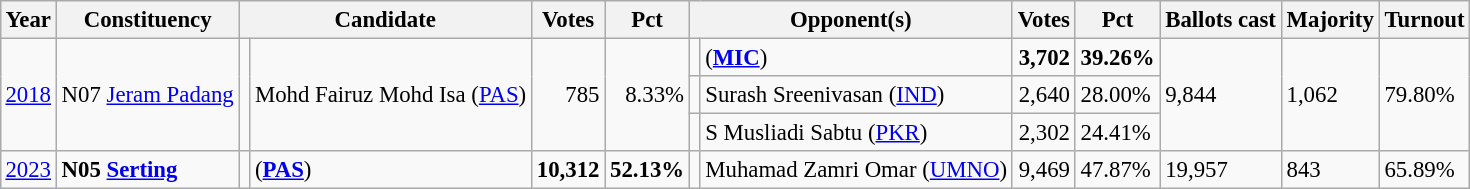<table class="wikitable" style="margin:0.5em ; font-size:95%">
<tr>
<th>Year</th>
<th>Constituency</th>
<th colspan=2>Candidate</th>
<th>Votes</th>
<th>Pct</th>
<th colspan=2>Opponent(s)</th>
<th>Votes</th>
<th>Pct</th>
<th>Ballots cast</th>
<th>Majority</th>
<th>Turnout</th>
</tr>
<tr>
<td rowspan=3><a href='#'>2018</a></td>
<td rowspan=3>N07 <a href='#'>Jeram Padang</a></td>
<td rowspan=3 ></td>
<td rowspan=3>Mohd Fairuz Mohd Isa (<a href='#'>PAS</a>)</td>
<td rowspan=3 align="right">785</td>
<td rowspan=3 align=right>8.33%</td>
<td></td>
<td> (<a href='#'><strong>MIC</strong></a>)</td>
<td align="right"><strong>3,702</strong></td>
<td><strong>39.26%</strong></td>
<td rowspan=3>9,844</td>
<td rowspan=3>1,062</td>
<td rowspan=3>79.80%</td>
</tr>
<tr>
<td></td>
<td>Surash Sreenivasan (<a href='#'>IND</a>)</td>
<td align="right">2,640</td>
<td>28.00%</td>
</tr>
<tr>
<td></td>
<td>S Musliadi Sabtu (<a href='#'>PKR</a>)</td>
<td align="right">2,302</td>
<td>24.41%</td>
</tr>
<tr>
<td><a href='#'>2023</a></td>
<td><strong>N05 <a href='#'>Serting</a></strong></td>
<td bgcolor=></td>
<td> (<a href='#'><strong>PAS</strong></a>)</td>
<td align=right><strong>10,312</strong></td>
<td><strong>52.13%</strong></td>
<td></td>
<td>Muhamad Zamri Omar (<a href='#'>UMNO</a>)</td>
<td align=right>9,469</td>
<td>47.87%</td>
<td>19,957</td>
<td>843</td>
<td>65.89%</td>
</tr>
</table>
